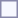<table style="border:1px solid #8888aa; background-color:#f7f8ff; padding:5px; font-size:95%; margin: 0px 12px 12px 0px;">
</table>
